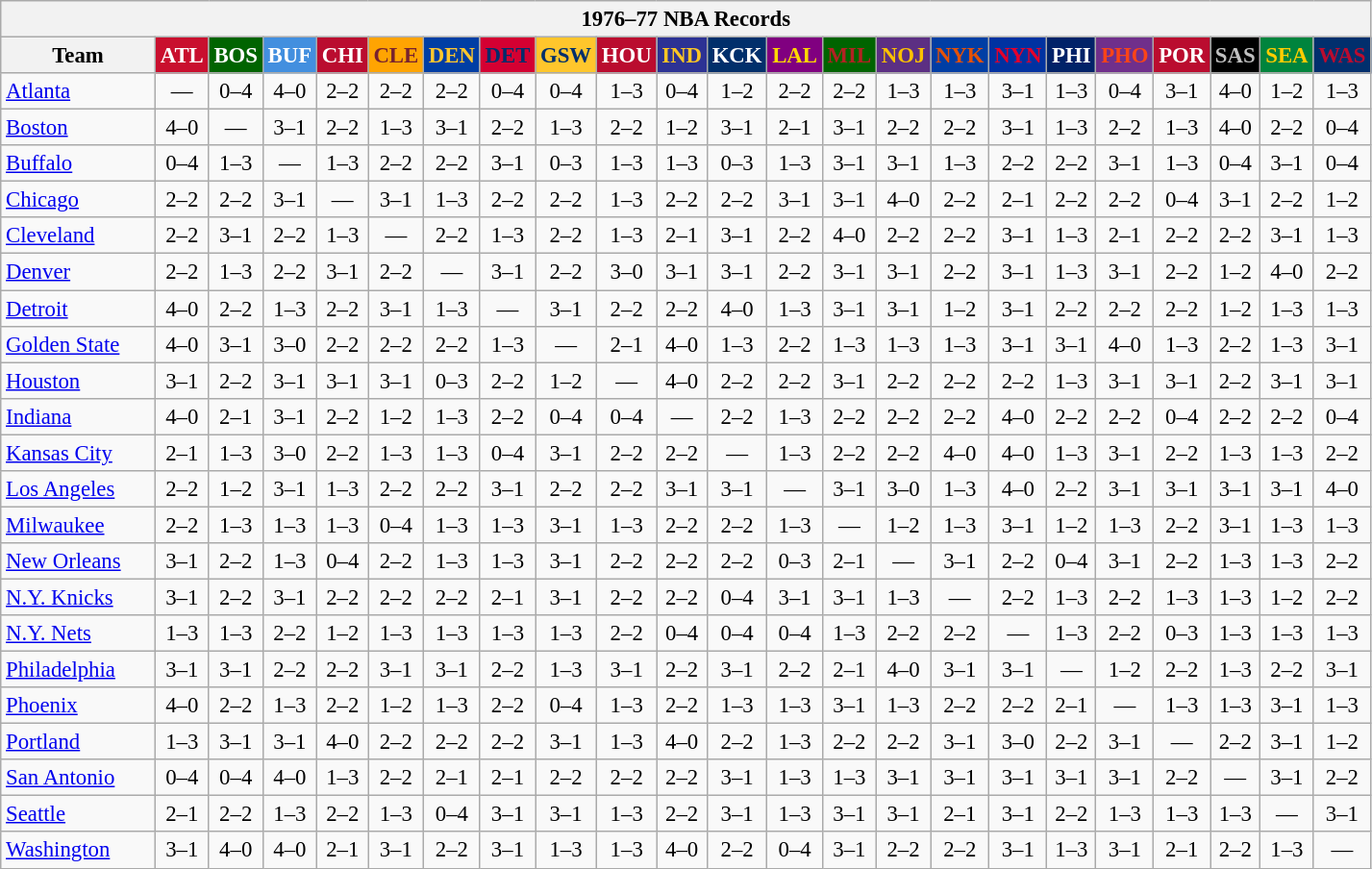<table class="wikitable" style="font-size:95%; text-align:center;">
<tr>
<th colspan=23>1976–77 NBA Records</th>
</tr>
<tr>
<th width=100>Team</th>
<th style="background:#C90F2E;color:#FFFFFF;width=35">ATL</th>
<th style="background:#006400;color:#FFFFFF;width=35">BOS</th>
<th style="background:#428FDF;color:#FFFFFF;width=35">BUF</th>
<th style="background:#BA0C2F;color:#FFFFFF;width=35">CHI</th>
<th style="background:#FFA402;color:#77222F;width=35">CLE</th>
<th style="background:#003EA4;color:#FFC72D;width=35">DEN</th>
<th style="background:#D40032;color:#012D6C;width=35">DET</th>
<th style="background:#FFC62C;color:#012F6B;width=35">GSW</th>
<th style="background:#BA0C2F;color:#FFFFFF;width=35">HOU</th>
<th style="background:#2C3294;color:#FCC624;width=35">IND</th>
<th style="background:#012F6B;color:#FFFFFF;width=35">KCK</th>
<th style="background:#800080;color:#FFD700;width=35">LAL</th>
<th style="background:#006400;color:#B22222;width=35">MIL</th>
<th style="background:#5C2F83;color:#FCC200;width=35">NOJ</th>
<th style="background:#003EA4;color:#E35208;width=35">NYK</th>
<th style="background:#0032A1;color:#E5002B;width=35">NYN</th>
<th style="background:#012268;color:#FFFFFF;width=35">PHI</th>
<th style="background:#702F8B;color:#FA4417;width=35">PHO</th>
<th style="background:#BA0C2F;color:#FFFFFF;width=35">POR</th>
<th style="background:#000000;color:#C0C0C0;width=35">SAS</th>
<th style="background:#00843D;color:#FFCD01;width=35">SEA</th>
<th style="background:#012F6D;color:#BA0C2F;width=35">WAS</th>
</tr>
<tr>
<td style="text-align:left;"><a href='#'>Atlanta</a></td>
<td>—</td>
<td>0–4</td>
<td>4–0</td>
<td>2–2</td>
<td>2–2</td>
<td>2–2</td>
<td>0–4</td>
<td>0–4</td>
<td>1–3</td>
<td>0–4</td>
<td>1–2</td>
<td>2–2</td>
<td>2–2</td>
<td>1–3</td>
<td>1–3</td>
<td>3–1</td>
<td>1–3</td>
<td>0–4</td>
<td>3–1</td>
<td>4–0</td>
<td>1–2</td>
<td>1–3</td>
</tr>
<tr>
<td style="text-align:left;"><a href='#'>Boston</a></td>
<td>4–0</td>
<td>—</td>
<td>3–1</td>
<td>2–2</td>
<td>1–3</td>
<td>3–1</td>
<td>2–2</td>
<td>1–3</td>
<td>2–2</td>
<td>1–2</td>
<td>3–1</td>
<td>2–1</td>
<td>3–1</td>
<td>2–2</td>
<td>2–2</td>
<td>3–1</td>
<td>1–3</td>
<td>2–2</td>
<td>1–3</td>
<td>4–0</td>
<td>2–2</td>
<td>0–4</td>
</tr>
<tr>
<td style="text-align:left;"><a href='#'>Buffalo</a></td>
<td>0–4</td>
<td>1–3</td>
<td>—</td>
<td>1–3</td>
<td>2–2</td>
<td>2–2</td>
<td>3–1</td>
<td>0–3</td>
<td>1–3</td>
<td>1–3</td>
<td>0–3</td>
<td>1–3</td>
<td>3–1</td>
<td>3–1</td>
<td>1–3</td>
<td>2–2</td>
<td>2–2</td>
<td>3–1</td>
<td>1–3</td>
<td>0–4</td>
<td>3–1</td>
<td>0–4</td>
</tr>
<tr>
<td style="text-align:left;"><a href='#'>Chicago</a></td>
<td>2–2</td>
<td>2–2</td>
<td>3–1</td>
<td>—</td>
<td>3–1</td>
<td>1–3</td>
<td>2–2</td>
<td>2–2</td>
<td>1–3</td>
<td>2–2</td>
<td>2–2</td>
<td>3–1</td>
<td>3–1</td>
<td>4–0</td>
<td>2–2</td>
<td>2–1</td>
<td>2–2</td>
<td>2–2</td>
<td>0–4</td>
<td>3–1</td>
<td>2–2</td>
<td>1–2</td>
</tr>
<tr>
<td style="text-align:left;"><a href='#'>Cleveland</a></td>
<td>2–2</td>
<td>3–1</td>
<td>2–2</td>
<td>1–3</td>
<td>—</td>
<td>2–2</td>
<td>1–3</td>
<td>2–2</td>
<td>1–3</td>
<td>2–1</td>
<td>3–1</td>
<td>2–2</td>
<td>4–0</td>
<td>2–2</td>
<td>2–2</td>
<td>3–1</td>
<td>1–3</td>
<td>2–1</td>
<td>2–2</td>
<td>2–2</td>
<td>3–1</td>
<td>1–3</td>
</tr>
<tr>
<td style="text-align:left;"><a href='#'>Denver</a></td>
<td>2–2</td>
<td>1–3</td>
<td>2–2</td>
<td>3–1</td>
<td>2–2</td>
<td>—</td>
<td>3–1</td>
<td>2–2</td>
<td>3–0</td>
<td>3–1</td>
<td>3–1</td>
<td>2–2</td>
<td>3–1</td>
<td>3–1</td>
<td>2–2</td>
<td>3–1</td>
<td>1–3</td>
<td>3–1</td>
<td>2–2</td>
<td>1–2</td>
<td>4–0</td>
<td>2–2</td>
</tr>
<tr>
<td style="text-align:left;"><a href='#'>Detroit</a></td>
<td>4–0</td>
<td>2–2</td>
<td>1–3</td>
<td>2–2</td>
<td>3–1</td>
<td>1–3</td>
<td>—</td>
<td>3–1</td>
<td>2–2</td>
<td>2–2</td>
<td>4–0</td>
<td>1–3</td>
<td>3–1</td>
<td>3–1</td>
<td>1–2</td>
<td>3–1</td>
<td>2–2</td>
<td>2–2</td>
<td>2–2</td>
<td>1–2</td>
<td>1–3</td>
<td>1–3</td>
</tr>
<tr>
<td style="text-align:left;"><a href='#'>Golden State</a></td>
<td>4–0</td>
<td>3–1</td>
<td>3–0</td>
<td>2–2</td>
<td>2–2</td>
<td>2–2</td>
<td>1–3</td>
<td>—</td>
<td>2–1</td>
<td>4–0</td>
<td>1–3</td>
<td>2–2</td>
<td>1–3</td>
<td>1–3</td>
<td>1–3</td>
<td>3–1</td>
<td>3–1</td>
<td>4–0</td>
<td>1–3</td>
<td>2–2</td>
<td>1–3</td>
<td>3–1</td>
</tr>
<tr>
<td style="text-align:left;"><a href='#'>Houston</a></td>
<td>3–1</td>
<td>2–2</td>
<td>3–1</td>
<td>3–1</td>
<td>3–1</td>
<td>0–3</td>
<td>2–2</td>
<td>1–2</td>
<td>—</td>
<td>4–0</td>
<td>2–2</td>
<td>2–2</td>
<td>3–1</td>
<td>2–2</td>
<td>2–2</td>
<td>2–2</td>
<td>1–3</td>
<td>3–1</td>
<td>3–1</td>
<td>2–2</td>
<td>3–1</td>
<td>3–1</td>
</tr>
<tr>
<td style="text-align:left;"><a href='#'>Indiana</a></td>
<td>4–0</td>
<td>2–1</td>
<td>3–1</td>
<td>2–2</td>
<td>1–2</td>
<td>1–3</td>
<td>2–2</td>
<td>0–4</td>
<td>0–4</td>
<td>—</td>
<td>2–2</td>
<td>1–3</td>
<td>2–2</td>
<td>2–2</td>
<td>2–2</td>
<td>4–0</td>
<td>2–2</td>
<td>2–2</td>
<td>0–4</td>
<td>2–2</td>
<td>2–2</td>
<td>0–4</td>
</tr>
<tr>
<td style="text-align:left;"><a href='#'>Kansas City</a></td>
<td>2–1</td>
<td>1–3</td>
<td>3–0</td>
<td>2–2</td>
<td>1–3</td>
<td>1–3</td>
<td>0–4</td>
<td>3–1</td>
<td>2–2</td>
<td>2–2</td>
<td>—</td>
<td>1–3</td>
<td>2–2</td>
<td>2–2</td>
<td>4–0</td>
<td>4–0</td>
<td>1–3</td>
<td>3–1</td>
<td>2–2</td>
<td>1–3</td>
<td>1–3</td>
<td>2–2</td>
</tr>
<tr>
<td style="text-align:left;"><a href='#'>Los Angeles</a></td>
<td>2–2</td>
<td>1–2</td>
<td>3–1</td>
<td>1–3</td>
<td>2–2</td>
<td>2–2</td>
<td>3–1</td>
<td>2–2</td>
<td>2–2</td>
<td>3–1</td>
<td>3–1</td>
<td>—</td>
<td>3–1</td>
<td>3–0</td>
<td>1–3</td>
<td>4–0</td>
<td>2–2</td>
<td>3–1</td>
<td>3–1</td>
<td>3–1</td>
<td>3–1</td>
<td>4–0</td>
</tr>
<tr>
<td style="text-align:left;"><a href='#'>Milwaukee</a></td>
<td>2–2</td>
<td>1–3</td>
<td>1–3</td>
<td>1–3</td>
<td>0–4</td>
<td>1–3</td>
<td>1–3</td>
<td>3–1</td>
<td>1–3</td>
<td>2–2</td>
<td>2–2</td>
<td>1–3</td>
<td>—</td>
<td>1–2</td>
<td>1–3</td>
<td>3–1</td>
<td>1–2</td>
<td>1–3</td>
<td>2–2</td>
<td>3–1</td>
<td>1–3</td>
<td>1–3</td>
</tr>
<tr>
<td style="text-align:left;"><a href='#'>New Orleans</a></td>
<td>3–1</td>
<td>2–2</td>
<td>1–3</td>
<td>0–4</td>
<td>2–2</td>
<td>1–3</td>
<td>1–3</td>
<td>3–1</td>
<td>2–2</td>
<td>2–2</td>
<td>2–2</td>
<td>0–3</td>
<td>2–1</td>
<td>—</td>
<td>3–1</td>
<td>2–2</td>
<td>0–4</td>
<td>3–1</td>
<td>2–2</td>
<td>1–3</td>
<td>1–3</td>
<td>2–2</td>
</tr>
<tr>
<td style="text-align:left;"><a href='#'>N.Y. Knicks</a></td>
<td>3–1</td>
<td>2–2</td>
<td>3–1</td>
<td>2–2</td>
<td>2–2</td>
<td>2–2</td>
<td>2–1</td>
<td>3–1</td>
<td>2–2</td>
<td>2–2</td>
<td>0–4</td>
<td>3–1</td>
<td>3–1</td>
<td>1–3</td>
<td>—</td>
<td>2–2</td>
<td>1–3</td>
<td>2–2</td>
<td>1–3</td>
<td>1–3</td>
<td>1–2</td>
<td>2–2</td>
</tr>
<tr>
<td style="text-align:left;"><a href='#'>N.Y. Nets</a></td>
<td>1–3</td>
<td>1–3</td>
<td>2–2</td>
<td>1–2</td>
<td>1–3</td>
<td>1–3</td>
<td>1–3</td>
<td>1–3</td>
<td>2–2</td>
<td>0–4</td>
<td>0–4</td>
<td>0–4</td>
<td>1–3</td>
<td>2–2</td>
<td>2–2</td>
<td>—</td>
<td>1–3</td>
<td>2–2</td>
<td>0–3</td>
<td>1–3</td>
<td>1–3</td>
<td>1–3</td>
</tr>
<tr>
<td style="text-align:left;"><a href='#'>Philadelphia</a></td>
<td>3–1</td>
<td>3–1</td>
<td>2–2</td>
<td>2–2</td>
<td>3–1</td>
<td>3–1</td>
<td>2–2</td>
<td>1–3</td>
<td>3–1</td>
<td>2–2</td>
<td>3–1</td>
<td>2–2</td>
<td>2–1</td>
<td>4–0</td>
<td>3–1</td>
<td>3–1</td>
<td>—</td>
<td>1–2</td>
<td>2–2</td>
<td>1–3</td>
<td>2–2</td>
<td>3–1</td>
</tr>
<tr>
<td style="text-align:left;"><a href='#'>Phoenix</a></td>
<td>4–0</td>
<td>2–2</td>
<td>1–3</td>
<td>2–2</td>
<td>1–2</td>
<td>1–3</td>
<td>2–2</td>
<td>0–4</td>
<td>1–3</td>
<td>2–2</td>
<td>1–3</td>
<td>1–3</td>
<td>3–1</td>
<td>1–3</td>
<td>2–2</td>
<td>2–2</td>
<td>2–1</td>
<td>—</td>
<td>1–3</td>
<td>1–3</td>
<td>3–1</td>
<td>1–3</td>
</tr>
<tr>
<td style="text-align:left;"><a href='#'>Portland</a></td>
<td>1–3</td>
<td>3–1</td>
<td>3–1</td>
<td>4–0</td>
<td>2–2</td>
<td>2–2</td>
<td>2–2</td>
<td>3–1</td>
<td>1–3</td>
<td>4–0</td>
<td>2–2</td>
<td>1–3</td>
<td>2–2</td>
<td>2–2</td>
<td>3–1</td>
<td>3–0</td>
<td>2–2</td>
<td>3–1</td>
<td>—</td>
<td>2–2</td>
<td>3–1</td>
<td>1–2</td>
</tr>
<tr>
<td style="text-align:left;"><a href='#'>San Antonio</a></td>
<td>0–4</td>
<td>0–4</td>
<td>4–0</td>
<td>1–3</td>
<td>2–2</td>
<td>2–1</td>
<td>2–1</td>
<td>2–2</td>
<td>2–2</td>
<td>2–2</td>
<td>3–1</td>
<td>1–3</td>
<td>1–3</td>
<td>3–1</td>
<td>3–1</td>
<td>3–1</td>
<td>3–1</td>
<td>3–1</td>
<td>2–2</td>
<td>—</td>
<td>3–1</td>
<td>2–2</td>
</tr>
<tr>
<td style="text-align:left;"><a href='#'>Seattle</a></td>
<td>2–1</td>
<td>2–2</td>
<td>1–3</td>
<td>2–2</td>
<td>1–3</td>
<td>0–4</td>
<td>3–1</td>
<td>3–1</td>
<td>1–3</td>
<td>2–2</td>
<td>3–1</td>
<td>1–3</td>
<td>3–1</td>
<td>3–1</td>
<td>2–1</td>
<td>3–1</td>
<td>2–2</td>
<td>1–3</td>
<td>1–3</td>
<td>1–3</td>
<td>—</td>
<td>3–1</td>
</tr>
<tr>
<td style="text-align:left;"><a href='#'>Washington</a></td>
<td>3–1</td>
<td>4–0</td>
<td>4–0</td>
<td>2–1</td>
<td>3–1</td>
<td>2–2</td>
<td>3–1</td>
<td>1–3</td>
<td>1–3</td>
<td>4–0</td>
<td>2–2</td>
<td>0–4</td>
<td>3–1</td>
<td>2–2</td>
<td>2–2</td>
<td>3–1</td>
<td>1–3</td>
<td>3–1</td>
<td>2–1</td>
<td>2–2</td>
<td>1–3</td>
<td>—</td>
</tr>
</table>
